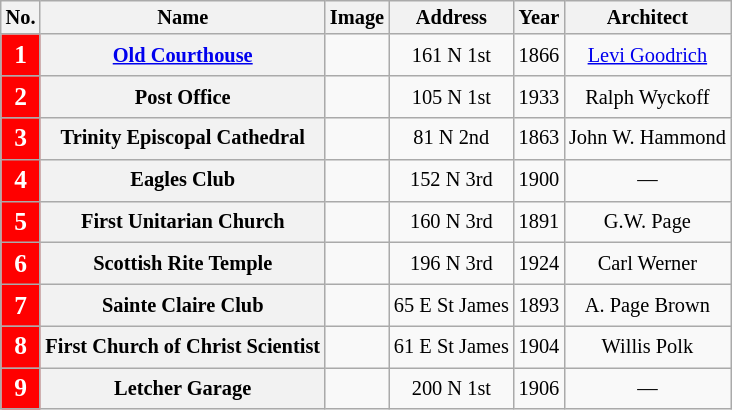<table class ="wikitable sortable" style=font-size:85%;text-align:center;>
<tr>
<th>No.</th>
<th>Name</th>
<th>Image</th>
<th>Address</th>
<th>Year</th>
<th>Architect</th>
</tr>
<tr>
<th style=font-size:125%;background:#f00;color:#fff;>1</th>
<th><a href='#'>Old Courthouse</a></th>
<td></td>
<td>161 N 1st</td>
<td>1866</td>
<td><a href='#'>Levi Goodrich</a></td>
</tr>
<tr>
<th style=font-size:125%;background:#f00;color:#fff;>2</th>
<th>Post Office</th>
<td></td>
<td>105 N 1st</td>
<td>1933</td>
<td>Ralph Wyckoff</td>
</tr>
<tr>
<th style=font-size:125%;background:#f00;color:#fff;>3</th>
<th>Trinity Episcopal Cathedral</th>
<td></td>
<td>81 N 2nd</td>
<td>1863</td>
<td>John W. Hammond</td>
</tr>
<tr>
<th style=font-size:125%;background:#f00;color:#fff;>4</th>
<th>Eagles Club</th>
<td></td>
<td>152 N 3rd</td>
<td>1900</td>
<td>—</td>
</tr>
<tr>
<th style=font-size:125%;background:#f00;color:#fff;>5</th>
<th>First Unitarian Church</th>
<td></td>
<td>160 N 3rd</td>
<td>1891</td>
<td>G.W. Page</td>
</tr>
<tr>
<th style=font-size:125%;background:#f00;color:#fff;>6</th>
<th>Scottish Rite Temple</th>
<td></td>
<td>196 N 3rd</td>
<td>1924</td>
<td>Carl Werner</td>
</tr>
<tr>
<th style=font-size:125%;background:#f00;color:#fff;>7</th>
<th>Sainte Claire Club</th>
<td></td>
<td>65 E St James</td>
<td>1893</td>
<td>A. Page Brown</td>
</tr>
<tr>
<th style=font-size:125%;background:#f00;color:#fff;>8</th>
<th>First Church of Christ Scientist</th>
<td></td>
<td>61 E St James</td>
<td>1904</td>
<td>Willis Polk</td>
</tr>
<tr>
<th style=font-size:125%;background:#f00;color:#fff;>9</th>
<th>Letcher Garage</th>
<td></td>
<td>200 N 1st</td>
<td>1906</td>
<td>—</td>
</tr>
</table>
